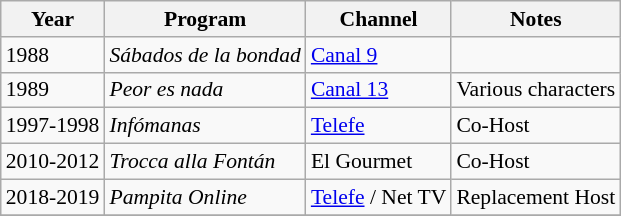<table class="wikitable" style="font-size: 90%;">
<tr>
<th>Year</th>
<th>Program</th>
<th>Channel</th>
<th>Notes</th>
</tr>
<tr>
<td>1988</td>
<td><em>Sábados de la bondad</em></td>
<td><a href='#'>Canal 9</a></td>
<td></td>
</tr>
<tr>
<td>1989</td>
<td><em>Peor es nada</em></td>
<td><a href='#'>Canal 13</a></td>
<td>Various characters</td>
</tr>
<tr>
<td>1997-1998</td>
<td><em>Infómanas</em></td>
<td><a href='#'>Telefe</a></td>
<td>Co-Host</td>
</tr>
<tr>
<td>2010-2012</td>
<td><em>Trocca alla Fontán</em></td>
<td>El Gourmet</td>
<td>Co-Host</td>
</tr>
<tr>
<td>2018-2019</td>
<td><em>Pampita Online</em></td>
<td><a href='#'>Telefe</a> / Net TV</td>
<td>Replacement Host</td>
</tr>
<tr>
</tr>
</table>
